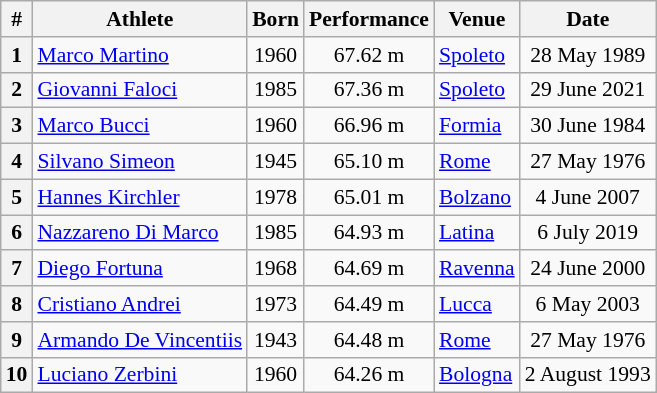<table class="wikitable" style="font-size:90%; text-align:center;">
<tr>
<th>#</th>
<th>Athlete</th>
<th>Born</th>
<th>Performance</th>
<th>Venue</th>
<th>Date</th>
</tr>
<tr>
<th>1</th>
<td align=left><a href='#'>Marco Martino</a></td>
<td>1960</td>
<td>67.62 m</td>
<td align=left> <a href='#'>Spoleto</a></td>
<td>28 May 1989</td>
</tr>
<tr>
<th>2</th>
<td align=left><a href='#'>Giovanni Faloci</a></td>
<td>1985</td>
<td>67.36 m</td>
<td align=left> <a href='#'>Spoleto</a></td>
<td>29 June 2021</td>
</tr>
<tr>
<th>3</th>
<td align=left><a href='#'>Marco Bucci</a></td>
<td>1960</td>
<td>66.96 m</td>
<td align=left> <a href='#'>Formia</a></td>
<td>30 June 1984</td>
</tr>
<tr>
<th>4</th>
<td align=left><a href='#'>Silvano Simeon</a></td>
<td>1945</td>
<td>65.10 m</td>
<td align=left> <a href='#'>Rome</a></td>
<td>27 May 1976</td>
</tr>
<tr>
<th>5</th>
<td align=left><a href='#'>Hannes Kirchler</a></td>
<td>1978</td>
<td>65.01 m</td>
<td align=left> <a href='#'>Bolzano</a></td>
<td>4 June 2007</td>
</tr>
<tr>
<th>6</th>
<td align=left><a href='#'>Nazzareno Di Marco</a></td>
<td>1985</td>
<td>64.93 m</td>
<td align=left> <a href='#'>Latina</a></td>
<td>6 July 2019</td>
</tr>
<tr>
<th>7</th>
<td align=left><a href='#'>Diego Fortuna</a></td>
<td>1968</td>
<td>64.69 m</td>
<td align=left> <a href='#'>Ravenna</a></td>
<td>24 June 2000</td>
</tr>
<tr>
<th>8</th>
<td align=left><a href='#'>Cristiano Andrei</a></td>
<td>1973</td>
<td>64.49 m</td>
<td align=left> <a href='#'>Lucca</a></td>
<td>6 May 2003</td>
</tr>
<tr>
<th>9</th>
<td align=left><a href='#'>Armando De Vincentiis</a></td>
<td>1943</td>
<td>64.48 m</td>
<td align=left> <a href='#'>Rome</a></td>
<td>27 May 1976</td>
</tr>
<tr>
<th>10</th>
<td align=left><a href='#'>Luciano Zerbini</a></td>
<td>1960</td>
<td>64.26 m</td>
<td align=left> <a href='#'>Bologna</a></td>
<td>2 August 1993</td>
</tr>
</table>
